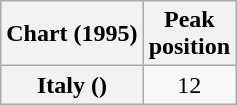<table class="wikitable plainrowheaders">
<tr>
<th scope="col">Chart (1995)</th>
<th scope="col">Peak<br>position</th>
</tr>
<tr>
<th scope="row">Italy ()</th>
<td align="center">12</td>
</tr>
</table>
